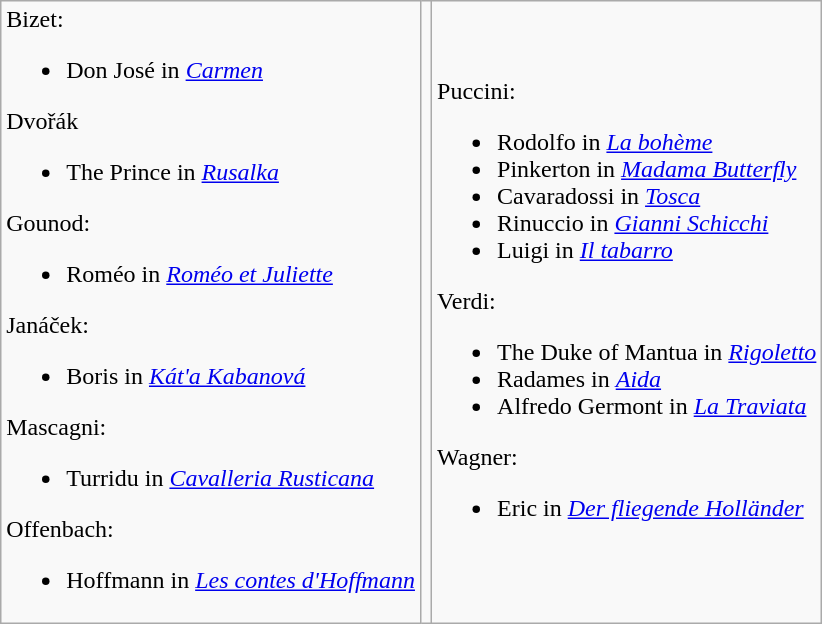<table class="wikitable">
<tr>
<td>Bizet:<br><ul><li>Don José in <em><a href='#'>Carmen</a></em></li></ul>Dvořák<ul><li>The Prince in <em><a href='#'>Rusalka</a></em></li></ul>Gounod:<ul><li>Roméo in <em><a href='#'>Roméo et Juliette</a></em></li></ul>Janáček:<ul><li>Boris in <em><a href='#'>Kát'a Kabanová</a></em></li></ul>Mascagni:<ul><li>Turridu in <em><a href='#'>Cavalleria Rusticana</a></em></li></ul>Offenbach:<ul><li>Hoffmann in <em><a href='#'>Les contes d'Hoffmann</a></em></li></ul></td>
<td></td>
<td>Puccini:<br><ul><li>Rodolfo in <em><a href='#'>La bohème</a></em></li><li>Pinkerton in <em><a href='#'>Madama Butterfly</a></em></li><li>Cavaradossi in <em><a href='#'>Tosca</a></em></li><li>Rinuccio in <em><a href='#'>Gianni Schicchi</a></em></li><li>Luigi in <em><a href='#'>Il tabarro</a></em></li></ul>Verdi:<ul><li>The Duke of Mantua in <em><a href='#'>Rigoletto</a></em></li><li>Radames in <em><a href='#'>Aida</a></em></li><li>Alfredo Germont in <em><a href='#'>La Traviata</a></em></li></ul>Wagner:<ul><li>Eric in <em><a href='#'>Der fliegende Holländer</a></em></li></ul></td>
</tr>
</table>
